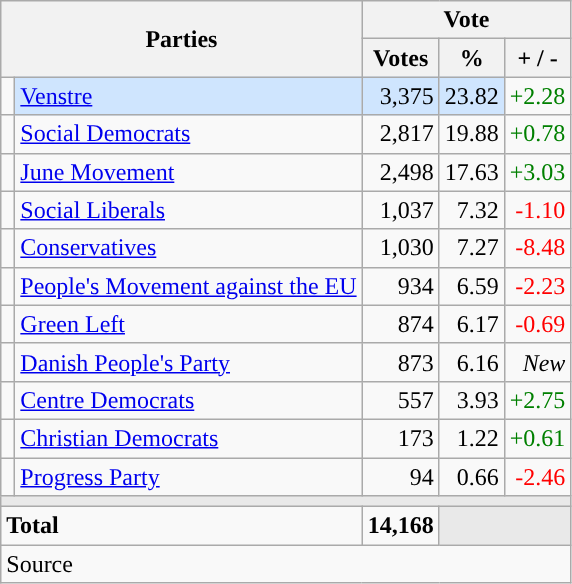<table class="wikitable" style="text-align:right;">
<tr>
<th style="text-align:centre;" rowspan="2" colspan="2" width="225">Parties</th>
<th colspan="3">Vote</th>
</tr>
<tr>
<th width="15">Votes</th>
<th width="15">%</th>
<th width="15">+ / -</th>
</tr>
<tr>
<td width="2" style="color:inherit;background:"></td>
<td bgcolor=#cfe5fe   align="left"><a href='#'>Venstre</a></td>
<td bgcolor=#cfe5fe>3,375</td>
<td bgcolor=#cfe5fe>23.82</td>
<td style=color:green;>+2.28</td>
</tr>
<tr>
<td width="2" style="color:inherit;background:"></td>
<td align="left"><a href='#'>Social Democrats</a></td>
<td>2,817</td>
<td>19.88</td>
<td style=color:green;>+0.78</td>
</tr>
<tr>
<td width="2" style="color:inherit;background:"></td>
<td align="left"><a href='#'>June Movement</a></td>
<td>2,498</td>
<td>17.63</td>
<td style=color:green;>+3.03</td>
</tr>
<tr>
<td width="2" style="color:inherit;background:"></td>
<td align="left"><a href='#'>Social Liberals</a></td>
<td>1,037</td>
<td>7.32</td>
<td style=color:red;>-1.10</td>
</tr>
<tr>
<td width="2" style="color:inherit;background:"></td>
<td align="left"><a href='#'>Conservatives</a></td>
<td>1,030</td>
<td>7.27</td>
<td style=color:red;>-8.48</td>
</tr>
<tr>
<td width="2" style="color:inherit;background:"></td>
<td align="left"><a href='#'>People's Movement against the EU</a></td>
<td>934</td>
<td>6.59</td>
<td style=color:red;>-2.23</td>
</tr>
<tr>
<td width="2" style="color:inherit;background:"></td>
<td align="left"><a href='#'>Green Left</a></td>
<td>874</td>
<td>6.17</td>
<td style=color:red;>-0.69</td>
</tr>
<tr>
<td width="2" style="color:inherit;background:"></td>
<td align="left"><a href='#'>Danish People's Party</a></td>
<td>873</td>
<td>6.16</td>
<td><em>New</em></td>
</tr>
<tr>
<td width="2" style="color:inherit;background:"></td>
<td align="left"><a href='#'>Centre Democrats</a></td>
<td>557</td>
<td>3.93</td>
<td style=color:green;>+2.75</td>
</tr>
<tr>
<td width="2" style="color:inherit;background:"></td>
<td align="left"><a href='#'>Christian Democrats</a></td>
<td>173</td>
<td>1.22</td>
<td style=color:green;>+0.61</td>
</tr>
<tr>
<td width="2" style="color:inherit;background:"></td>
<td align="left"><a href='#'>Progress Party</a></td>
<td>94</td>
<td>0.66</td>
<td style=color:red;>-2.46</td>
</tr>
<tr>
<td colspan="7" bgcolor="#E9E9E9"></td>
</tr>
<tr>
<td align="left" colspan="2"><strong>Total</strong></td>
<td><strong>14,168</strong></td>
<td bgcolor="#E9E9E9" colspan="2"></td>
</tr>
<tr>
<td align="left" colspan="6">Source</td>
</tr>
</table>
